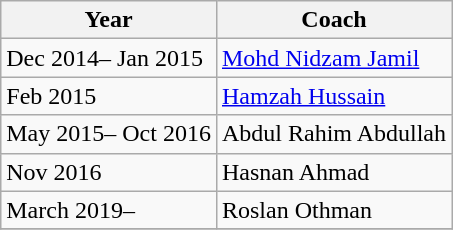<table class="wikitable">
<tr>
<th>Year</th>
<th>Coach</th>
</tr>
<tr>
<td>Dec 2014– Jan 2015</td>
<td><a href='#'>Mohd Nidzam Jamil</a></td>
</tr>
<tr>
<td>Feb 2015</td>
<td> <a href='#'>Hamzah Hussain</a></td>
</tr>
<tr>
<td>May 2015– Oct 2016</td>
<td> Abdul Rahim Abdullah</td>
</tr>
<tr>
<td>Nov 2016</td>
<td> Hasnan Ahmad</td>
</tr>
<tr>
<td>March 2019–</td>
<td> Roslan Othman</td>
</tr>
<tr>
</tr>
</table>
